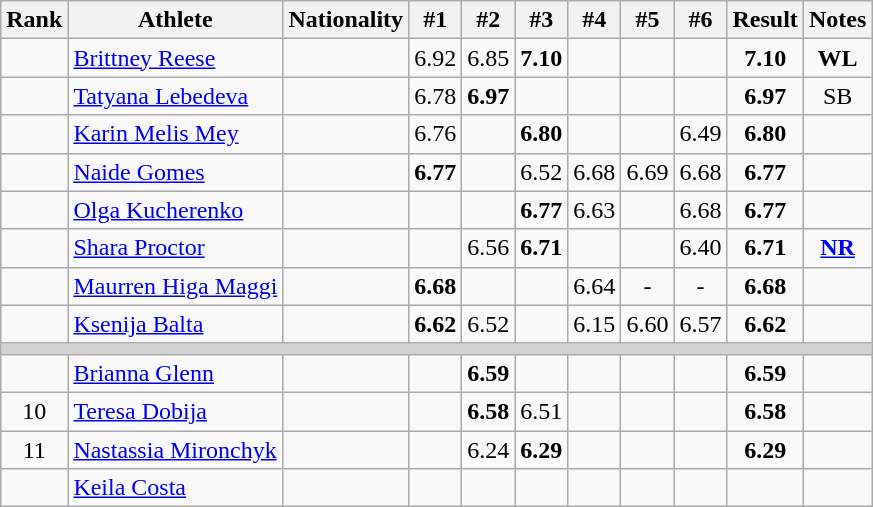<table class="wikitable sortable" style="text-align:center">
<tr>
<th>Rank</th>
<th>Athlete</th>
<th>Nationality</th>
<th>#1</th>
<th>#2</th>
<th>#3</th>
<th>#4</th>
<th>#5</th>
<th>#6</th>
<th>Result</th>
<th>Notes</th>
</tr>
<tr>
<td></td>
<td align=left><a href='#'>Brittney Reese</a></td>
<td align=left></td>
<td>6.92</td>
<td>6.85</td>
<td><strong>7.10</strong></td>
<td></td>
<td></td>
<td></td>
<td><strong>7.10</strong></td>
<td><strong>WL</strong></td>
</tr>
<tr>
<td></td>
<td align=left><a href='#'>Tatyana Lebedeva</a></td>
<td align=left></td>
<td>6.78</td>
<td><strong>6.97</strong></td>
<td></td>
<td></td>
<td></td>
<td></td>
<td><strong>6.97</strong></td>
<td>SB</td>
</tr>
<tr>
<td></td>
<td align=left><a href='#'>Karin Melis Mey</a></td>
<td align=left></td>
<td>6.76</td>
<td></td>
<td><strong>6.80</strong></td>
<td></td>
<td></td>
<td>6.49</td>
<td><strong>6.80</strong></td>
<td></td>
</tr>
<tr>
<td></td>
<td align=left><a href='#'>Naide Gomes</a></td>
<td align=left></td>
<td><strong>6.77</strong></td>
<td></td>
<td>6.52</td>
<td>6.68</td>
<td>6.69</td>
<td>6.68</td>
<td><strong>6.77</strong></td>
<td></td>
</tr>
<tr>
<td></td>
<td align=left><a href='#'>Olga Kucherenko</a></td>
<td align=left></td>
<td></td>
<td></td>
<td><strong>6.77</strong></td>
<td>6.63</td>
<td></td>
<td>6.68</td>
<td><strong>6.77</strong></td>
<td></td>
</tr>
<tr>
<td></td>
<td align=left><a href='#'>Shara Proctor</a></td>
<td align=left></td>
<td></td>
<td>6.56</td>
<td><strong>6.71</strong></td>
<td></td>
<td></td>
<td>6.40</td>
<td><strong>6.71</strong></td>
<td><strong><a href='#'>NR</a></strong></td>
</tr>
<tr>
<td></td>
<td align=left><a href='#'>Maurren Higa Maggi</a></td>
<td align=left></td>
<td><strong>6.68</strong></td>
<td></td>
<td></td>
<td>6.64</td>
<td>-</td>
<td>-</td>
<td><strong>6.68</strong></td>
<td></td>
</tr>
<tr>
<td></td>
<td align=left><a href='#'>Ksenija Balta</a></td>
<td align=left></td>
<td><strong>6.62</strong></td>
<td>6.52</td>
<td></td>
<td>6.15</td>
<td>6.60</td>
<td>6.57</td>
<td><strong>6.62</strong></td>
<td></td>
</tr>
<tr>
<td colspan=11 bgcolor=lightgray></td>
</tr>
<tr>
<td></td>
<td align=left><a href='#'>Brianna Glenn</a></td>
<td align=left></td>
<td></td>
<td><strong>6.59</strong></td>
<td></td>
<td></td>
<td></td>
<td></td>
<td><strong>6.59</strong></td>
<td></td>
</tr>
<tr>
<td>10</td>
<td align=left><a href='#'>Teresa Dobija</a></td>
<td align=left></td>
<td></td>
<td><strong>6.58</strong></td>
<td>6.51</td>
<td></td>
<td></td>
<td></td>
<td><strong>6.58</strong></td>
<td></td>
</tr>
<tr>
<td>11</td>
<td align=left><a href='#'>Nastassia Mironchyk</a></td>
<td align=left></td>
<td></td>
<td>6.24</td>
<td><strong>6.29</strong></td>
<td></td>
<td></td>
<td></td>
<td><strong>6.29</strong></td>
<td></td>
</tr>
<tr>
<td></td>
<td align=left><a href='#'>Keila Costa</a></td>
<td align=left></td>
<td></td>
<td></td>
<td></td>
<td></td>
<td></td>
<td></td>
<td><strong></strong></td>
<td></td>
</tr>
</table>
